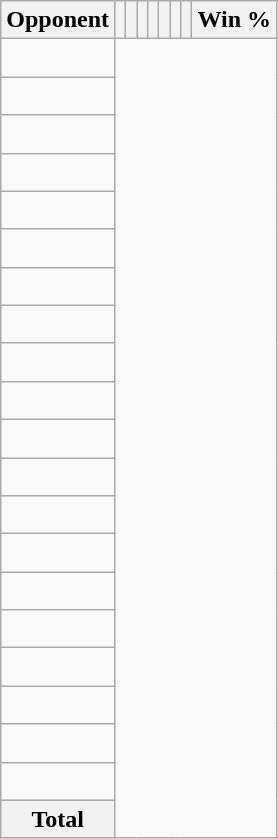<table class="wikitable sortable collapsible collapsed" style="text-align: center;">
<tr>
<th>Opponent</th>
<th></th>
<th></th>
<th></th>
<th></th>
<th></th>
<th></th>
<th></th>
<th>Win %</th>
</tr>
<tr>
<td align="left"><br></td>
</tr>
<tr>
<td align="left"><br></td>
</tr>
<tr>
<td align="left"><br></td>
</tr>
<tr>
<td align="left"><br></td>
</tr>
<tr>
<td align="left"><br></td>
</tr>
<tr>
<td align="left"><br></td>
</tr>
<tr>
<td align="left"><br></td>
</tr>
<tr>
<td align="left"><br></td>
</tr>
<tr>
<td align="left"><br></td>
</tr>
<tr>
<td align="left"><br></td>
</tr>
<tr>
<td align="left"><br></td>
</tr>
<tr>
<td align="left"><br></td>
</tr>
<tr>
<td align="left"><br></td>
</tr>
<tr>
<td align="left"><br></td>
</tr>
<tr>
<td align="left"><br></td>
</tr>
<tr>
<td align="left"><br></td>
</tr>
<tr>
<td align="left"><br></td>
</tr>
<tr>
<td align="left"><br></td>
</tr>
<tr>
<td align="left"><br></td>
</tr>
<tr>
<td align="left"><br></td>
</tr>
<tr class="sortbottom">
<th>Total<br></th>
</tr>
</table>
